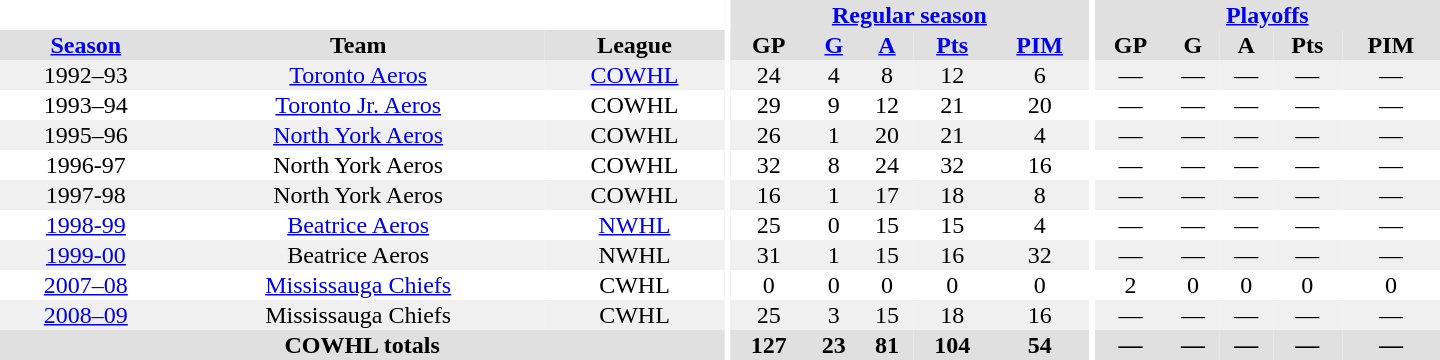<table border="0" cellpadding="1" cellspacing="0" style="text-align:center; width:60em">
<tr bgcolor="#e0e0e0">
<th colspan="3" bgcolor="#ffffff"></th>
<th rowspan="101" bgcolor="#ffffff"></th>
<th colspan="5"><a href='#'>Regular season</a></th>
<th rowspan="101" bgcolor="#ffffff"></th>
<th colspan="5"><a href='#'>Playoffs</a></th>
</tr>
<tr bgcolor="#e0e0e0">
<th><a href='#'>Season</a></th>
<th>Team</th>
<th>League</th>
<th>GP</th>
<th><a href='#'>G</a></th>
<th><a href='#'>A</a></th>
<th><a href='#'>Pts</a></th>
<th><a href='#'>PIM</a></th>
<th>GP</th>
<th>G</th>
<th>A</th>
<th>Pts</th>
<th>PIM</th>
</tr>
<tr style="background:#f0f0f0;">
<td>1992–93</td>
<td><a href='#'>Toronto Aeros</a></td>
<td><a href='#'>COWHL</a></td>
<td>24</td>
<td>4</td>
<td>8</td>
<td>12</td>
<td>6</td>
<td>—</td>
<td>—</td>
<td>—</td>
<td>—</td>
<td>—</td>
</tr>
<tr>
<td>1993–94</td>
<td><a href='#'>Toronto Jr. Aeros</a></td>
<td>COWHL</td>
<td>29</td>
<td>9</td>
<td>12</td>
<td>21</td>
<td>20</td>
<td>—</td>
<td>—</td>
<td>—</td>
<td>—</td>
<td>—</td>
</tr>
<tr style="background:#f0f0f0;">
<td>1995–96</td>
<td><a href='#'>North York Aeros</a></td>
<td>COWHL</td>
<td>26</td>
<td>1</td>
<td>20</td>
<td>21</td>
<td>4</td>
<td>—</td>
<td>—</td>
<td>—</td>
<td>—</td>
<td>—</td>
</tr>
<tr>
<td>1996-97</td>
<td>North York Aeros</td>
<td>COWHL</td>
<td>32</td>
<td>8</td>
<td>24</td>
<td>32</td>
<td>16</td>
<td>—</td>
<td>—</td>
<td>—</td>
<td>—</td>
<td>—</td>
</tr>
<tr bgcolor="#f0f0f0">
<td>1997-98</td>
<td>North York Aeros</td>
<td>COWHL</td>
<td>16</td>
<td>1</td>
<td>17</td>
<td>18</td>
<td>8</td>
<td>—</td>
<td>—</td>
<td>—</td>
<td>—</td>
<td>—</td>
</tr>
<tr>
<td><a href='#'>1998-99</a></td>
<td><a href='#'>Beatrice Aeros</a></td>
<td><a href='#'>NWHL</a></td>
<td>25</td>
<td>0</td>
<td>15</td>
<td>15</td>
<td>4</td>
<td>—</td>
<td>—</td>
<td>—</td>
<td>—</td>
<td>—</td>
</tr>
<tr bgcolor="#f0f0f0">
<td><a href='#'>1999-00</a></td>
<td>Beatrice Aeros</td>
<td>NWHL</td>
<td>31</td>
<td>1</td>
<td>15</td>
<td>16</td>
<td>32</td>
<td>—</td>
<td>—</td>
<td>—</td>
<td>—</td>
<td>—</td>
</tr>
<tr>
<td><a href='#'>2007–08</a></td>
<td><a href='#'>Mississauga Chiefs</a></td>
<td>CWHL</td>
<td>0</td>
<td>0</td>
<td>0</td>
<td>0</td>
<td>0</td>
<td>2</td>
<td>0</td>
<td>0</td>
<td>0</td>
<td>0</td>
</tr>
<tr bgcolor="#f0f0f0">
<td><a href='#'>2008–09</a></td>
<td>Mississauga Chiefs</td>
<td>CWHL</td>
<td>25</td>
<td>3</td>
<td>15</td>
<td>18</td>
<td>16</td>
<td>—</td>
<td>—</td>
<td>—</td>
<td>—</td>
<td>—</td>
</tr>
<tr bgcolor="#e0e0e0">
<th colspan="3">COWHL totals</th>
<th>127</th>
<th>23</th>
<th>81</th>
<th>104</th>
<th>54</th>
<th>—</th>
<th>—</th>
<th>—</th>
<th>—</th>
<th>—</th>
</tr>
</table>
